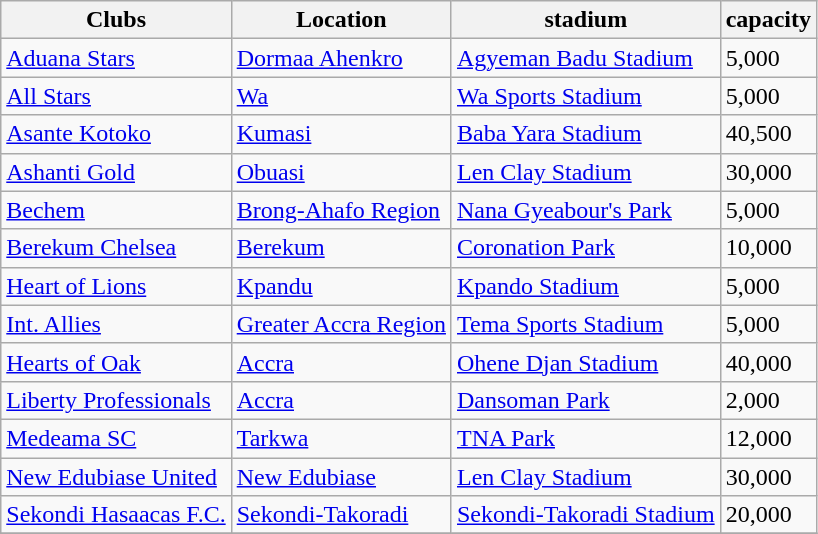<table class="wikitable sortable" style="text-align:left;">
<tr>
<th>Clubs</th>
<th>Location</th>
<th>stadium</th>
<th>capacity</th>
</tr>
<tr>
<td><a href='#'>Aduana Stars</a></td>
<td><a href='#'>Dormaa Ahenkro</a></td>
<td><a href='#'>Agyeman Badu Stadium</a></td>
<td align="centre">5,000</td>
</tr>
<tr>
<td><a href='#'>All Stars</a></td>
<td><a href='#'>Wa</a></td>
<td><a href='#'>Wa Sports Stadium</a></td>
<td align="centre">5,000</td>
</tr>
<tr>
<td><a href='#'>Asante Kotoko</a></td>
<td><a href='#'>Kumasi</a></td>
<td><a href='#'>Baba Yara Stadium</a></td>
<td align="centre">40,500</td>
</tr>
<tr>
<td><a href='#'>Ashanti Gold</a></td>
<td><a href='#'>Obuasi</a></td>
<td><a href='#'>Len Clay Stadium</a></td>
<td align="centre">30,000</td>
</tr>
<tr>
<td><a href='#'>Bechem</a></td>
<td><a href='#'>Brong-Ahafo Region</a></td>
<td><a href='#'>Nana Gyeabour's Park</a></td>
<td align="centre">5,000</td>
</tr>
<tr>
<td><a href='#'>Berekum Chelsea</a></td>
<td><a href='#'>Berekum</a></td>
<td><a href='#'>Coronation Park</a></td>
<td align="centre">10,000</td>
</tr>
<tr>
<td><a href='#'>Heart of Lions</a></td>
<td><a href='#'>Kpandu</a></td>
<td><a href='#'>Kpando Stadium</a></td>
<td align="centre">5,000</td>
</tr>
<tr>
<td><a href='#'>Int. Allies</a></td>
<td><a href='#'>Greater Accra Region</a></td>
<td><a href='#'>Tema Sports Stadium</a></td>
<td align="centre">5,000</td>
</tr>
<tr>
<td><a href='#'>Hearts of Oak</a></td>
<td><a href='#'>Accra</a></td>
<td><a href='#'>Ohene Djan Stadium</a></td>
<td align="centre">40,000</td>
</tr>
<tr>
<td><a href='#'>Liberty Professionals</a></td>
<td><a href='#'>Accra</a></td>
<td><a href='#'>Dansoman Park</a></td>
<td align="centre">2,000</td>
</tr>
<tr>
<td><a href='#'>Medeama SC</a></td>
<td><a href='#'>Tarkwa</a></td>
<td><a href='#'>TNA Park</a></td>
<td align="centre">12,000</td>
</tr>
<tr>
<td><a href='#'>New Edubiase United</a></td>
<td><a href='#'>New Edubiase</a></td>
<td><a href='#'>Len Clay Stadium</a></td>
<td align="centre">30,000</td>
</tr>
<tr>
<td><a href='#'>Sekondi Hasaacas F.C.</a></td>
<td><a href='#'>Sekondi-Takoradi</a></td>
<td><a href='#'>Sekondi-Takoradi Stadium</a></td>
<td align="centre">20,000</td>
</tr>
<tr>
</tr>
</table>
